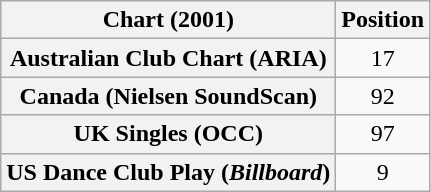<table class="wikitable sortable plainrowheaders" style="text-align:center">
<tr>
<th>Chart (2001)</th>
<th>Position</th>
</tr>
<tr>
<th scope="row">Australian Club Chart (ARIA)</th>
<td>17</td>
</tr>
<tr>
<th scope="row">Canada (Nielsen SoundScan)</th>
<td>92</td>
</tr>
<tr>
<th scope="row">UK Singles (OCC)</th>
<td>97</td>
</tr>
<tr>
<th scope="row">US Dance Club Play (<em>Billboard</em>)</th>
<td>9</td>
</tr>
</table>
